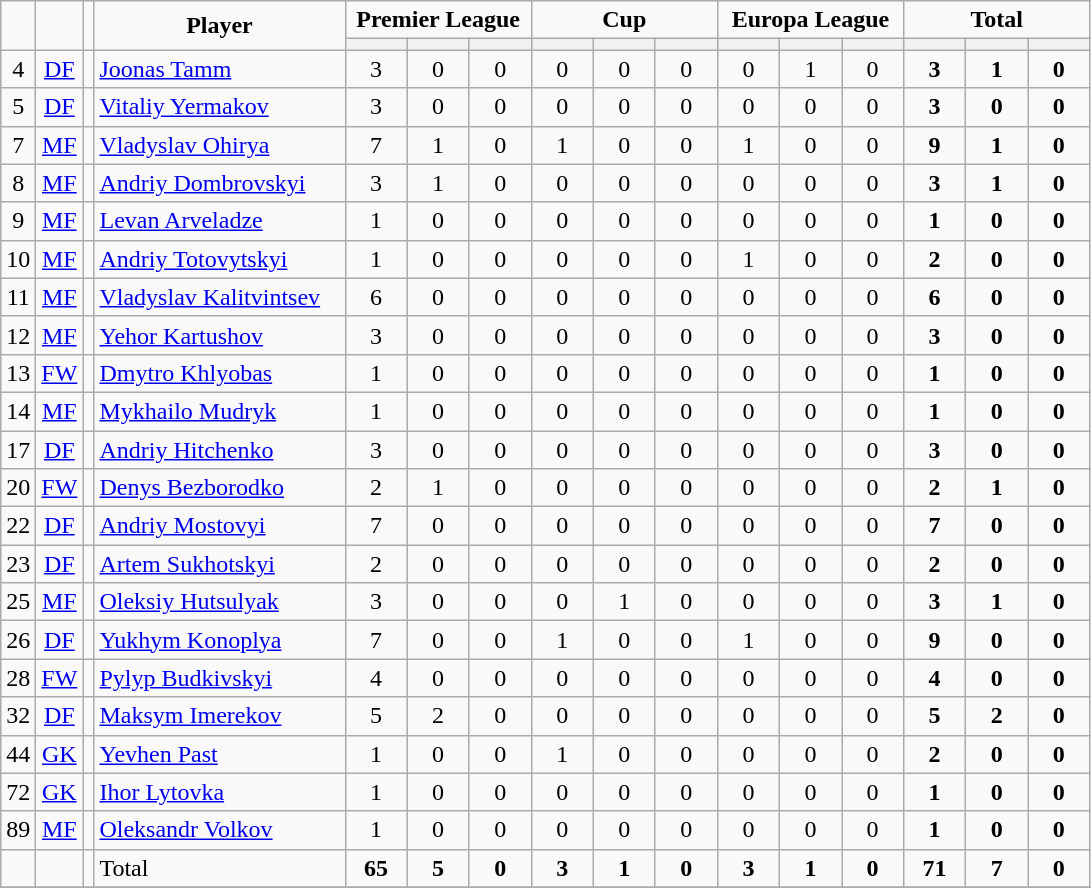<table class="wikitable" style="text-align:center">
<tr>
<td rowspan="2" !width=15><strong></strong></td>
<td rowspan="2" !width=15><strong></strong></td>
<td rowspan="2" !width=15><strong></strong></td>
<td rowspan="2" ! style="width:160px;"><strong>Player</strong></td>
<td colspan="3"><strong>Premier League</strong></td>
<td colspan="3"><strong>Cup</strong></td>
<td colspan="3"><strong>Europa League</strong></td>
<td colspan="3"><strong>Total</strong></td>
</tr>
<tr>
<th width=34; background:#fe9;"></th>
<th width=34; background:#fe9;"></th>
<th width=34; background:#ff8888;"></th>
<th width=34; background:#fe9;"></th>
<th width=34; background:#fe9;"></th>
<th width=34; background:#ff8888;"></th>
<th width=34; background:#fe9;"></th>
<th width=34; background:#fe9;"></th>
<th width=34; background:#ff8888;"></th>
<th width=34; background:#fe9;"></th>
<th width=34; background:#fe9;"></th>
<th width=34; background:#ff8888;"></th>
</tr>
<tr>
<td>4</td>
<td><a href='#'>DF</a></td>
<td></td>
<td align=left><a href='#'>Joonas Tamm</a></td>
<td>3</td>
<td>0</td>
<td>0</td>
<td>0</td>
<td>0</td>
<td>0</td>
<td>0</td>
<td>1</td>
<td>0</td>
<td><strong>3</strong></td>
<td><strong>1</strong></td>
<td><strong>0</strong></td>
</tr>
<tr>
<td>5</td>
<td><a href='#'>DF</a></td>
<td></td>
<td align=left><a href='#'>Vitaliy Yermakov</a></td>
<td>3</td>
<td>0</td>
<td>0</td>
<td>0</td>
<td>0</td>
<td>0</td>
<td>0</td>
<td>0</td>
<td>0</td>
<td><strong>3</strong></td>
<td><strong>0</strong></td>
<td><strong>0</strong></td>
</tr>
<tr>
<td>7</td>
<td><a href='#'>MF</a></td>
<td></td>
<td align=left><a href='#'>Vladyslav Ohirya</a></td>
<td>7</td>
<td>1</td>
<td>0</td>
<td>1</td>
<td>0</td>
<td>0</td>
<td>1</td>
<td>0</td>
<td>0</td>
<td><strong>9</strong></td>
<td><strong>1</strong></td>
<td><strong>0</strong></td>
</tr>
<tr>
<td>8</td>
<td><a href='#'>MF</a></td>
<td></td>
<td align=left><a href='#'>Andriy Dombrovskyi</a></td>
<td>3</td>
<td>1</td>
<td>0</td>
<td>0</td>
<td>0</td>
<td>0</td>
<td>0</td>
<td>0</td>
<td>0</td>
<td><strong>3</strong></td>
<td><strong>1</strong></td>
<td><strong>0</strong></td>
</tr>
<tr>
<td>9</td>
<td><a href='#'>MF</a></td>
<td></td>
<td align=left><a href='#'>Levan Arveladze</a></td>
<td>1</td>
<td>0</td>
<td>0</td>
<td>0</td>
<td>0</td>
<td>0</td>
<td>0</td>
<td>0</td>
<td>0</td>
<td><strong>1</strong></td>
<td><strong>0</strong></td>
<td><strong>0</strong></td>
</tr>
<tr>
<td>10</td>
<td><a href='#'>MF</a></td>
<td></td>
<td align=left><a href='#'>Andriy Totovytskyi</a></td>
<td>1</td>
<td>0</td>
<td>0</td>
<td>0</td>
<td>0</td>
<td>0</td>
<td>1</td>
<td>0</td>
<td>0</td>
<td><strong>2</strong></td>
<td><strong>0</strong></td>
<td><strong>0</strong></td>
</tr>
<tr>
<td>11</td>
<td><a href='#'>MF</a></td>
<td></td>
<td align=left><a href='#'>Vladyslav Kalitvintsev</a></td>
<td>6</td>
<td>0</td>
<td>0</td>
<td>0</td>
<td>0</td>
<td>0</td>
<td>0</td>
<td>0</td>
<td>0</td>
<td><strong>6</strong></td>
<td><strong>0</strong></td>
<td><strong>0</strong></td>
</tr>
<tr>
<td>12</td>
<td><a href='#'>MF</a></td>
<td></td>
<td align=left><a href='#'>Yehor Kartushov</a></td>
<td>3</td>
<td>0</td>
<td>0</td>
<td>0</td>
<td>0</td>
<td>0</td>
<td>0</td>
<td>0</td>
<td>0</td>
<td><strong>3</strong></td>
<td><strong>0</strong></td>
<td><strong>0</strong></td>
</tr>
<tr>
<td>13</td>
<td><a href='#'>FW</a></td>
<td></td>
<td align=left><a href='#'>Dmytro Khlyobas</a></td>
<td>1</td>
<td>0</td>
<td>0</td>
<td>0</td>
<td>0</td>
<td>0</td>
<td>0</td>
<td>0</td>
<td>0</td>
<td><strong>1</strong></td>
<td><strong>0</strong></td>
<td><strong>0</strong></td>
</tr>
<tr>
<td>14</td>
<td><a href='#'>MF</a></td>
<td></td>
<td align=left><a href='#'>Mykhailo Mudryk</a></td>
<td>1</td>
<td>0</td>
<td>0</td>
<td>0</td>
<td>0</td>
<td>0</td>
<td>0</td>
<td>0</td>
<td>0</td>
<td><strong>1</strong></td>
<td><strong>0</strong></td>
<td><strong>0</strong></td>
</tr>
<tr>
<td>17</td>
<td><a href='#'>DF</a></td>
<td></td>
<td align=left><a href='#'>Andriy Hitchenko</a></td>
<td>3</td>
<td>0</td>
<td>0</td>
<td>0</td>
<td>0</td>
<td>0</td>
<td>0</td>
<td>0</td>
<td>0</td>
<td><strong>3</strong></td>
<td><strong>0</strong></td>
<td><strong>0</strong></td>
</tr>
<tr>
<td>20</td>
<td><a href='#'>FW</a></td>
<td></td>
<td align=left><a href='#'>Denys Bezborodko</a></td>
<td>2</td>
<td>1</td>
<td>0</td>
<td>0</td>
<td>0</td>
<td>0</td>
<td>0</td>
<td>0</td>
<td>0</td>
<td><strong>2</strong></td>
<td><strong>1</strong></td>
<td><strong>0</strong></td>
</tr>
<tr>
<td>22</td>
<td><a href='#'>DF</a></td>
<td></td>
<td align=left><a href='#'>Andriy Mostovyi</a></td>
<td>7</td>
<td>0</td>
<td>0</td>
<td>0</td>
<td>0</td>
<td>0</td>
<td>0</td>
<td>0</td>
<td>0</td>
<td><strong>7</strong></td>
<td><strong>0</strong></td>
<td><strong>0</strong></td>
</tr>
<tr>
<td>23</td>
<td><a href='#'>DF</a></td>
<td></td>
<td align=left><a href='#'>Artem Sukhotskyi</a></td>
<td>2</td>
<td>0</td>
<td>0</td>
<td>0</td>
<td>0</td>
<td>0</td>
<td>0</td>
<td>0</td>
<td>0</td>
<td><strong>2</strong></td>
<td><strong>0</strong></td>
<td><strong>0</strong></td>
</tr>
<tr>
<td>25</td>
<td><a href='#'>MF</a></td>
<td></td>
<td align=left><a href='#'>Oleksiy Hutsulyak</a></td>
<td>3</td>
<td>0</td>
<td>0</td>
<td>0</td>
<td>1</td>
<td>0</td>
<td>0</td>
<td>0</td>
<td>0</td>
<td><strong>3</strong></td>
<td><strong>1</strong></td>
<td><strong>0</strong></td>
</tr>
<tr>
<td>26</td>
<td><a href='#'>DF</a></td>
<td></td>
<td align=left><a href='#'>Yukhym Konoplya</a></td>
<td>7</td>
<td>0</td>
<td>0</td>
<td>1</td>
<td>0</td>
<td>0</td>
<td>1</td>
<td>0</td>
<td>0</td>
<td><strong>9</strong></td>
<td><strong>0</strong></td>
<td><strong>0</strong></td>
</tr>
<tr>
<td>28</td>
<td><a href='#'>FW</a></td>
<td></td>
<td align=left><a href='#'>Pylyp Budkivskyi</a></td>
<td>4</td>
<td>0</td>
<td>0</td>
<td>0</td>
<td>0</td>
<td>0</td>
<td>0</td>
<td>0</td>
<td>0</td>
<td><strong>4</strong></td>
<td><strong>0</strong></td>
<td><strong>0</strong></td>
</tr>
<tr>
<td>32</td>
<td><a href='#'>DF</a></td>
<td></td>
<td align=left><a href='#'>Maksym Imerekov</a></td>
<td>5</td>
<td>2</td>
<td>0</td>
<td>0</td>
<td>0</td>
<td>0</td>
<td>0</td>
<td>0</td>
<td>0</td>
<td><strong>5</strong></td>
<td><strong>2</strong></td>
<td><strong>0</strong></td>
</tr>
<tr>
<td>44</td>
<td><a href='#'>GK</a></td>
<td></td>
<td align=left><a href='#'>Yevhen Past</a></td>
<td>1</td>
<td>0</td>
<td>0</td>
<td>1</td>
<td>0</td>
<td>0</td>
<td>0</td>
<td>0</td>
<td>0</td>
<td><strong>2</strong></td>
<td><strong>0</strong></td>
<td><strong>0</strong></td>
</tr>
<tr>
<td>72</td>
<td><a href='#'>GK</a></td>
<td></td>
<td align=left><a href='#'>Ihor Lytovka</a></td>
<td>1</td>
<td>0</td>
<td>0</td>
<td>0</td>
<td>0</td>
<td>0</td>
<td>0</td>
<td>0</td>
<td>0</td>
<td><strong>1</strong></td>
<td><strong>0</strong></td>
<td><strong>0</strong></td>
</tr>
<tr>
<td>89</td>
<td><a href='#'>MF</a></td>
<td></td>
<td align=left><a href='#'>Oleksandr Volkov</a></td>
<td>1</td>
<td>0</td>
<td>0</td>
<td>0</td>
<td>0</td>
<td>0</td>
<td>0</td>
<td>0</td>
<td>0</td>
<td><strong>1</strong></td>
<td><strong>0</strong></td>
<td><strong>0</strong></td>
</tr>
<tr>
<td></td>
<td></td>
<td></td>
<td align=left>Total</td>
<td><strong>65</strong></td>
<td><strong>5</strong></td>
<td><strong>0</strong></td>
<td><strong>3</strong></td>
<td><strong>1</strong></td>
<td><strong>0</strong></td>
<td><strong>3</strong></td>
<td><strong>1</strong></td>
<td><strong>0</strong></td>
<td><strong>71</strong></td>
<td><strong>7</strong></td>
<td><strong>0</strong></td>
</tr>
<tr>
</tr>
</table>
